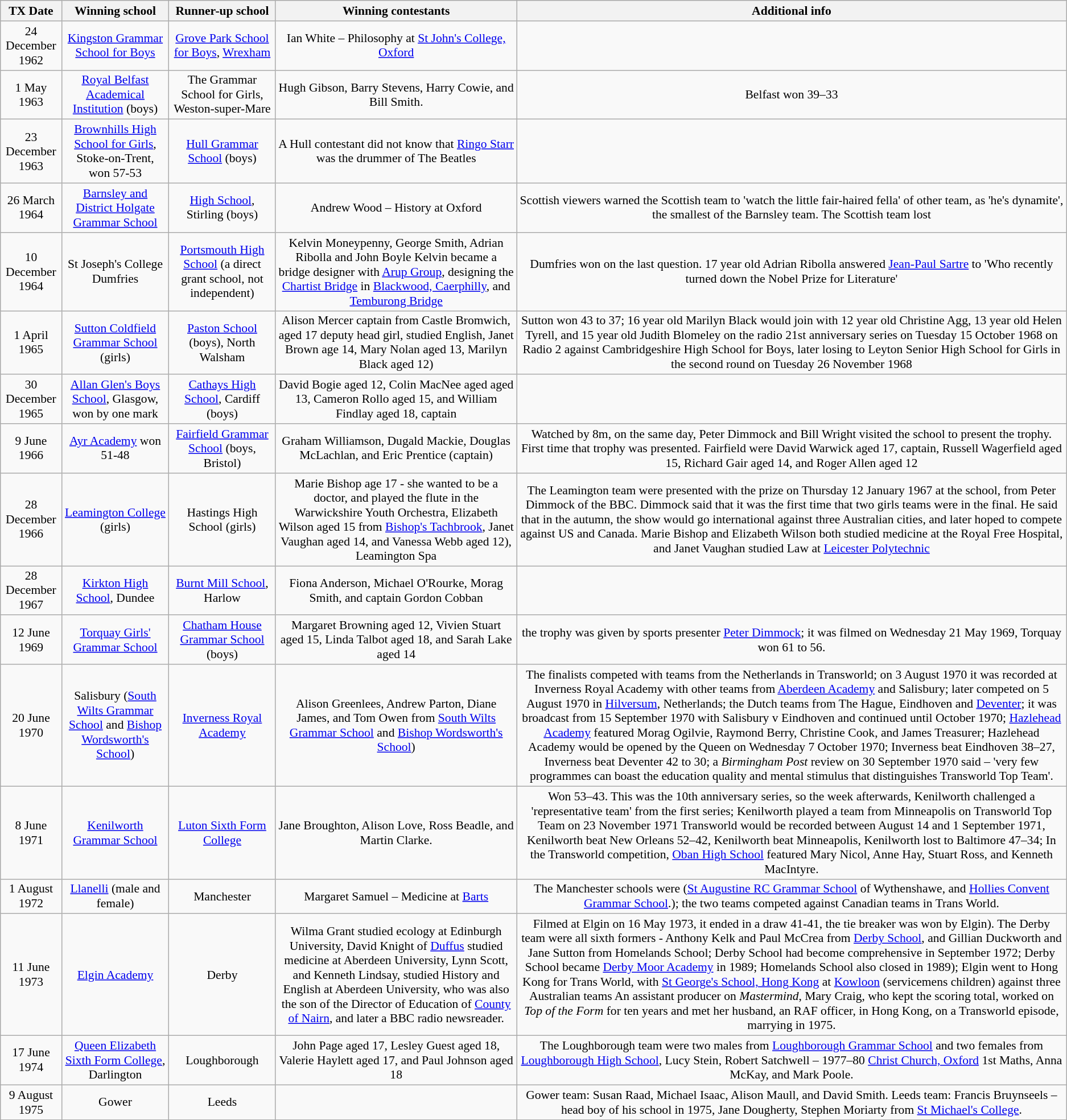<table class="wikitable" style="text-align:center; font-size:90%;">
<tr>
<th>TX Date</th>
<th>Winning school</th>
<th>Runner-up school</th>
<th>Winning contestants</th>
<th>Additional info</th>
</tr>
<tr>
<td>24 December 1962</td>
<td><a href='#'>Kingston Grammar School for Boys</a></td>
<td><a href='#'>Grove Park School for Boys</a>, <a href='#'>Wrexham</a></td>
<td>Ian White – Philosophy at <a href='#'>St John's College, Oxford</a></td>
<td></td>
</tr>
<tr>
<td>1 May 1963</td>
<td><a href='#'>Royal Belfast Academical Institution</a> (boys)</td>
<td>The Grammar School for Girls, Weston-super-Mare</td>
<td>Hugh Gibson, Barry Stevens, Harry Cowie, and Bill Smith.</td>
<td>Belfast won 39–33</td>
</tr>
<tr>
<td>23 December 1963</td>
<td><a href='#'>Brownhills High School for Girls</a>, Stoke-on-Trent, won 57-53</td>
<td><a href='#'>Hull Grammar School</a> (boys)</td>
<td Captain Mary Pedley, Jacqueline Bamford, Lesley Steadman and Diane Lawton>A Hull contestant did not know that <a href='#'>Ringo Starr</a> was the drummer of The Beatles</td>
</tr>
<tr>
<td>26 March 1964</td>
<td><a href='#'>Barnsley and District Holgate Grammar School</a></td>
<td><a href='#'>High School</a>, Stirling (boys)</td>
<td>Andrew Wood – History at Oxford</td>
<td>Scottish viewers warned the Scottish team to 'watch the little fair-haired fella' of other team, as 'he's dynamite', the smallest of the Barnsley team. The Scottish team lost</td>
</tr>
<tr>
<td>10 December 1964</td>
<td>St Joseph's College Dumfries</td>
<td><a href='#'>Portsmouth High School</a> (a direct grant school, not independent)</td>
<td>Kelvin Moneypenny, George Smith, Adrian Ribolla and John Boyle Kelvin became a bridge designer with <a href='#'>Arup Group</a>, designing the <a href='#'>Chartist Bridge</a> in <a href='#'>Blackwood, Caerphilly</a>, and <a href='#'>Temburong Bridge</a></td>
<td>Dumfries won on the last question. 17 year old Adrian Ribolla answered <a href='#'>Jean-Paul Sartre</a> to 'Who recently turned down the Nobel Prize for Literature'</td>
</tr>
<tr>
<td>1 April 1965</td>
<td><a href='#'>Sutton Coldfield Grammar School</a> (girls)</td>
<td><a href='#'>Paston School</a> (boys), North Walsham</td>
<td>Alison Mercer captain from Castle Bromwich, aged 17 deputy head girl, studied English, Janet Brown age 14, Mary Nolan aged 13, Marilyn Black aged 12)</td>
<td>Sutton won 43 to 37; 16 year old Marilyn Black would join with 12 year old Christine Agg, 13 year old Helen Tyrell, and 15 year old Judith Blomeley on the radio 21st anniversary series on Tuesday 15 October 1968 on Radio 2 against Cambridgeshire High School for Boys, later losing to Leyton Senior High School for Girls in the second round on Tuesday 26 November 1968</td>
</tr>
<tr>
<td>30 December 1965</td>
<td><a href='#'>Allan Glen's Boys School</a>, Glasgow, won by one mark</td>
<td><a href='#'>Cathays High School</a>, Cardiff (boys)</td>
<td>David Bogie aged 12, Colin MacNee aged aged 13, Cameron Rollo aged 15, and William Findlay aged 18, captain</td>
<td></td>
</tr>
<tr>
<td>9 June 1966</td>
<td><a href='#'>Ayr Academy</a> won 51-48</td>
<td><a href='#'>Fairfield Grammar School</a> (boys, Bristol)</td>
<td>Graham Williamson, Dugald Mackie, Douglas McLachlan, and Eric Prentice (captain)</td>
<td>Watched by 8m, on the same day, Peter Dimmock and Bill Wright visited the school to present the trophy. First time that trophy was presented. Fairfield were David Warwick aged 17, captain, Russell Wagerfield aged 15, Richard Gair aged 14, and Roger Allen aged 12</td>
</tr>
<tr>
<td>28 December 1966</td>
<td><a href='#'>Leamington College</a> (girls)</td>
<td>Hastings High School (girls)</td>
<td>Marie Bishop age 17 - she wanted to be a doctor, and played  the flute in the Warwickshire Youth Orchestra, Elizabeth Wilson aged 15 from <a href='#'>Bishop's Tachbrook</a>, Janet Vaughan aged 14, and Vanessa Webb aged 12), Leamington Spa</td>
<td>The Leamington team were presented with the prize on Thursday 12 January 1967 at the school, from Peter Dimmock of the BBC. Dimmock said that it was the first time that two girls teams were in the final. He said that in the autumn, the show would go international against three Australian cities, and later hoped to compete against US and Canada. Marie Bishop and Elizabeth Wilson both studied medicine at the Royal Free Hospital, and Janet Vaughan studied Law at <a href='#'>Leicester Polytechnic</a></td>
</tr>
<tr>
<td>28 December 1967</td>
<td><a href='#'>Kirkton High School</a>, Dundee</td>
<td><a href='#'>Burnt Mill School</a>, Harlow</td>
<td>Fiona Anderson, Michael O'Rourke, Morag Smith, and captain Gordon Cobban</td>
<td></td>
</tr>
<tr>
<td>12 June 1969</td>
<td><a href='#'>Torquay Girls' Grammar School</a></td>
<td><a href='#'>Chatham House Grammar School</a> (boys)</td>
<td>Margaret Browning aged 12, Vivien Stuart aged 15, Linda Talbot aged 18, and Sarah Lake aged 14</td>
<td>the trophy was given by sports presenter <a href='#'>Peter Dimmock</a>; it was filmed on Wednesday 21 May 1969, Torquay won 61 to 56.</td>
</tr>
<tr>
<td>20 June 1970</td>
<td>Salisbury (<a href='#'>South Wilts Grammar School</a> and <a href='#'>Bishop Wordsworth's School</a>)</td>
<td><a href='#'>Inverness Royal Academy</a></td>
<td>Alison Greenlees, Andrew Parton, Diane James, and Tom Owen from <a href='#'>South Wilts Grammar School</a> and <a href='#'>Bishop Wordsworth's School</a>)</td>
<td>The finalists competed with teams from the Netherlands in Transworld; on 3 August 1970 it was recorded at Inverness Royal Academy with other teams from <a href='#'>Aberdeen Academy</a> and Salisbury; later competed on 5 August 1970 in <a href='#'>Hilversum</a>, Netherlands; the Dutch teams from The Hague, Eindhoven and <a href='#'>Deventer</a>; it was broadcast from 15 September 1970 with Salisbury v Eindhoven and continued until October 1970; <a href='#'>Hazlehead Academy</a> featured Morag Ogilvie, Raymond Berry, Christine Cook, and James Treasurer; Hazlehead Academy would be opened by the Queen on Wednesday 7 October 1970; Inverness beat Eindhoven 38–27, Inverness beat Deventer 42 to 30; a <em>Birmingham Post</em> review on 30 September 1970 said – 'very few programmes can boast the education quality and mental stimulus that distinguishes Transworld Top Team'.</td>
</tr>
<tr>
<td>8 June 1971</td>
<td><a href='#'>Kenilworth Grammar School</a></td>
<td><a href='#'>Luton Sixth Form College</a></td>
<td>Jane Broughton, Alison Love, Ross Beadle, and Martin Clarke.</td>
<td>Won 53–43. This was the 10th anniversary series, so the week afterwards, Kenilworth challenged a 'representative team' from the first series; Kenilworth played a team from Minneapolis on Transworld Top Team on 23 November 1971 Transworld would be recorded between August 14 and 1 September 1971, Kenilworth beat New Orleans 52–42, Kenilworth beat Minneapolis, Kenilworth lost to Baltimore 47–34; In the Transworld competition, <a href='#'>Oban High School</a> featured Mary Nicol, Anne Hay, Stuart Ross, and Kenneth MacIntyre.</td>
</tr>
<tr>
<td>1 August 1972</td>
<td><a href='#'>Llanelli</a> (male and female)</td>
<td>Manchester</td>
<td>Margaret Samuel – Medicine at <a href='#'>Barts</a></td>
<td>The Manchester schools were (<a href='#'>St Augustine RC Grammar School</a> of Wythenshawe, and <a href='#'>Hollies Convent Grammar School</a>.); the two teams competed against Canadian teams in Trans World.</td>
</tr>
<tr>
<td>11 June 1973</td>
<td><a href='#'>Elgin Academy</a></td>
<td>Derby</td>
<td>Wilma Grant studied ecology at Edinburgh University, David Knight of <a href='#'>Duffus</a> studied medicine at Aberdeen University, Lynn Scott, and Kenneth Lindsay, studied History and English at Aberdeen University, who was also the son of the Director of Education of <a href='#'>County of Nairn</a>, and later a BBC radio newsreader.</td>
<td>Filmed at Elgin on 16 May 1973, it ended in a draw 41-41, the tie breaker was won by Elgin). The Derby team were all sixth formers - Anthony Kelk and Paul McCrea from <a href='#'>Derby School</a>, and Gillian Duckworth and Jane Sutton from Homelands School; Derby School had become comprehensive in September 1972; Derby School became <a href='#'>Derby Moor Academy</a> in 1989; Homelands School also closed in 1989); Elgin went to Hong Kong for Trans World, with <a href='#'>St George's School, Hong Kong</a> at <a href='#'>Kowloon</a> (servicemens children) against three Australian teams An assistant producer on <em>Mastermind</em>, Mary Craig, who kept the scoring total, worked on <em>Top of the Form</em> for ten years and met her husband, an RAF officer, in Hong Kong, on a Transworld episode, marrying in 1975.</td>
</tr>
<tr>
<td>17 June 1974</td>
<td><a href='#'>Queen Elizabeth Sixth Form College</a>, Darlington</td>
<td>Loughborough</td>
<td>John Page aged 17, Lesley Guest aged 18, Valerie Haylett aged 17, and Paul Johnson aged 18</td>
<td>The Loughborough team were two males from <a href='#'>Loughborough Grammar School</a> and two females from <a href='#'>Loughborough High School</a>, Lucy Stein, Robert Satchwell – 1977–80 <a href='#'>Christ Church, Oxford</a> 1st Maths, Anna McKay, and Mark Poole.</td>
</tr>
<tr>
<td>9 August 1975</td>
<td>Gower</td>
<td>Leeds</td>
<td></td>
<td>Gower team: Susan Raad, Michael Isaac, Alison Maull, and David Smith. Leeds team: Francis Bruynseels – head boy of his school in 1975, Jane Dougherty, Stephen Moriarty from <a href='#'>St Michael's College</a>.</td>
</tr>
<tr>
</tr>
</table>
